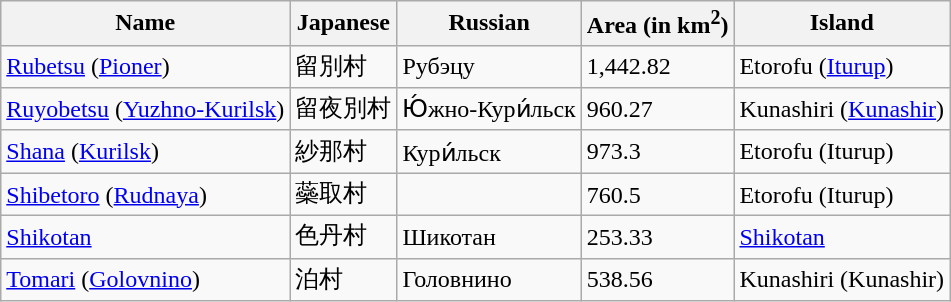<table class="wikitable sortable">
<tr>
<th>Name</th>
<th>Japanese</th>
<th>Russian</th>
<th>Area (in km<sup>2</sup>)</th>
<th>Island</th>
</tr>
<tr>
<td><a href='#'>Rubetsu</a> (<a href='#'>Pioner</a>)</td>
<td>留別村</td>
<td>Рубэцу</td>
<td>1,442.82</td>
<td>Etorofu (<a href='#'>Iturup</a>)</td>
</tr>
<tr>
<td><a href='#'>Ruyobetsu</a> (<a href='#'>Yuzhno-Kurilsk</a>)</td>
<td>留夜別村</td>
<td>Ю́жно-Кури́льск</td>
<td>960.27</td>
<td>Kunashiri (<a href='#'>Kunashir</a>)</td>
</tr>
<tr>
<td><a href='#'>Shana</a> (<a href='#'>Kurilsk</a>)</td>
<td>紗那村</td>
<td>Кури́льск</td>
<td>973.3</td>
<td>Etorofu (Iturup)</td>
</tr>
<tr>
<td><a href='#'>Shibetoro</a> (<a href='#'>Rudnaya</a>)</td>
<td>蘂取村</td>
<td></td>
<td>760.5</td>
<td>Etorofu (Iturup)</td>
</tr>
<tr>
<td><a href='#'>Shikotan</a></td>
<td>色丹村</td>
<td>Шикотан</td>
<td>253.33</td>
<td><a href='#'>Shikotan</a></td>
</tr>
<tr>
<td><a href='#'>Tomari</a> (<a href='#'>Golovnino</a>)</td>
<td>泊村</td>
<td>Головнино</td>
<td>538.56</td>
<td>Kunashiri (Kunashir)</td>
</tr>
</table>
